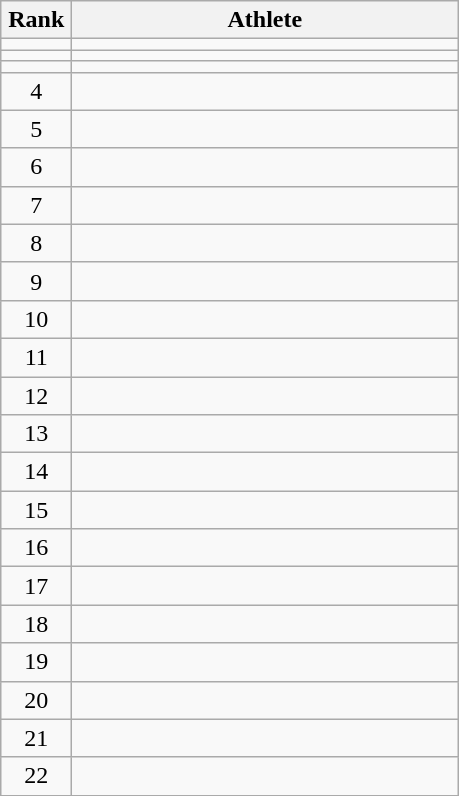<table class="wikitable" style="text-align: center;">
<tr>
<th width=40>Rank</th>
<th width=250>Athlete</th>
</tr>
<tr>
<td></td>
<td align="left"></td>
</tr>
<tr>
<td></td>
<td align="left"></td>
</tr>
<tr>
<td></td>
<td align="left"></td>
</tr>
<tr>
<td>4</td>
<td align="left"></td>
</tr>
<tr>
<td>5</td>
<td align="left"></td>
</tr>
<tr>
<td>6</td>
<td align="left"></td>
</tr>
<tr>
<td>7</td>
<td align="left"></td>
</tr>
<tr>
<td>8</td>
<td align="left"></td>
</tr>
<tr>
<td>9</td>
<td align="left"></td>
</tr>
<tr>
<td>10</td>
<td align="left"></td>
</tr>
<tr>
<td>11</td>
<td align="left"></td>
</tr>
<tr>
<td>12</td>
<td align="left"></td>
</tr>
<tr>
<td>13</td>
<td align="left"></td>
</tr>
<tr>
<td>14</td>
<td align="left"></td>
</tr>
<tr>
<td>15</td>
<td align="left"></td>
</tr>
<tr>
<td>16</td>
<td align="left"></td>
</tr>
<tr>
<td>17</td>
<td align="left"></td>
</tr>
<tr>
<td>18</td>
<td align="left"></td>
</tr>
<tr>
<td>19</td>
<td align="left"></td>
</tr>
<tr>
<td>20</td>
<td align="left"></td>
</tr>
<tr>
<td>21</td>
<td align="left"></td>
</tr>
<tr>
<td>22</td>
<td align="left"></td>
</tr>
</table>
